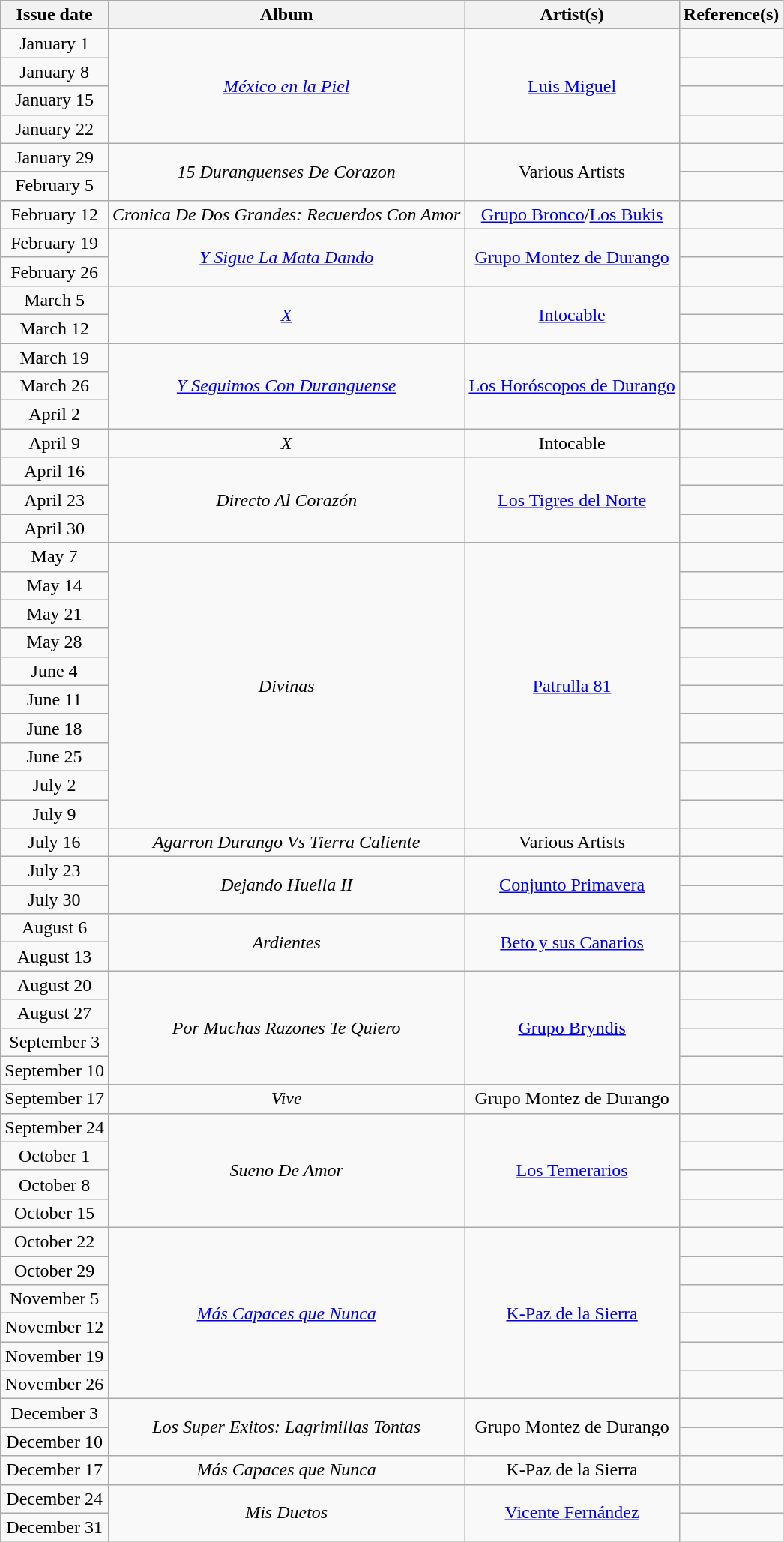<table class="wikitable" style="text-align: center">
<tr>
<th>Issue date</th>
<th>Album</th>
<th>Artist(s)</th>
<th class="unsortable">Reference(s)</th>
</tr>
<tr>
<td>January 1</td>
<td rowspan="4"><em><a href='#'>México en la Piel</a></em></td>
<td rowspan="4"><a href='#'>Luis Miguel</a></td>
<td></td>
</tr>
<tr>
<td>January 8</td>
<td></td>
</tr>
<tr>
<td>January 15</td>
<td></td>
</tr>
<tr>
<td>January 22</td>
<td></td>
</tr>
<tr>
<td>January 29</td>
<td rowspan="2"><em>15 Duranguenses De Corazon</em></td>
<td rowspan="2">Various Artists</td>
<td></td>
</tr>
<tr>
<td>February 5</td>
<td></td>
</tr>
<tr>
<td>February 12</td>
<td><em>Cronica De Dos Grandes: Recuerdos Con Amor</em></td>
<td><a href='#'>Grupo Bronco</a>/<a href='#'>Los Bukis</a></td>
<td></td>
</tr>
<tr>
<td>February 19</td>
<td rowspan="2"><em><a href='#'>Y Sigue La Mata Dando</a></em></td>
<td rowspan="2"><a href='#'>Grupo Montez de Durango</a></td>
<td></td>
</tr>
<tr>
<td>February 26</td>
<td></td>
</tr>
<tr>
<td>March 5</td>
<td rowspan="2"><em><a href='#'>X</a></em></td>
<td rowspan="2"><a href='#'>Intocable</a></td>
<td></td>
</tr>
<tr>
<td>March 12</td>
<td></td>
</tr>
<tr>
<td>March 19</td>
<td rowspan="3"><em><a href='#'>Y Seguimos Con Duranguense</a></em></td>
<td rowspan="3"><a href='#'>Los Horóscopos de Durango</a></td>
<td></td>
</tr>
<tr>
<td>March 26</td>
<td></td>
</tr>
<tr>
<td>April 2</td>
<td></td>
</tr>
<tr>
<td>April 9</td>
<td><em>X</em> </td>
<td>Intocable</td>
<td></td>
</tr>
<tr>
<td>April 16</td>
<td rowspan="3"><em>Directo Al Corazón</em></td>
<td rowspan="3"><a href='#'>Los Tigres del Norte</a></td>
<td></td>
</tr>
<tr>
<td>April 23</td>
<td></td>
</tr>
<tr>
<td>April 30</td>
<td></td>
</tr>
<tr>
<td>May 7</td>
<td rowspan="10"><em>Divinas</em></td>
<td rowspan="10"><a href='#'>Patrulla 81</a></td>
<td></td>
</tr>
<tr>
<td>May 14</td>
<td></td>
</tr>
<tr>
<td>May 21</td>
<td></td>
</tr>
<tr>
<td>May 28</td>
<td></td>
</tr>
<tr>
<td>June 4</td>
<td></td>
</tr>
<tr>
<td>June 11</td>
<td></td>
</tr>
<tr>
<td>June 18</td>
<td></td>
</tr>
<tr>
<td>June 25</td>
<td></td>
</tr>
<tr>
<td>July 2</td>
<td></td>
</tr>
<tr>
<td>July 9</td>
<td></td>
</tr>
<tr>
<td>July 16</td>
<td><em>Agarron Durango Vs Tierra Caliente</em></td>
<td>Various Artists</td>
<td></td>
</tr>
<tr>
<td>July 23</td>
<td rowspan="2"><em>Dejando Huella II</em></td>
<td rowspan="2"><a href='#'>Conjunto Primavera</a></td>
<td></td>
</tr>
<tr>
<td>July 30</td>
<td></td>
</tr>
<tr>
<td>August 6</td>
<td rowspan="2"><em>Ardientes</em></td>
<td rowspan="2"><a href='#'>Beto y sus Canarios</a></td>
<td></td>
</tr>
<tr>
<td>August 13</td>
<td></td>
</tr>
<tr>
<td>August 20</td>
<td rowspan="4"><em>Por Muchas Razones Te Quiero</em></td>
<td rowspan="4"><a href='#'>Grupo Bryndis</a></td>
<td></td>
</tr>
<tr>
<td>August 27</td>
<td></td>
</tr>
<tr>
<td>September 3</td>
<td></td>
</tr>
<tr>
<td>September 10</td>
<td></td>
</tr>
<tr>
<td>September 17</td>
<td><em>Vive</em></td>
<td>Grupo Montez de Durango</td>
<td></td>
</tr>
<tr>
<td>September 24</td>
<td rowspan="4"><em>Sueno De Amor</em></td>
<td rowspan="4"><a href='#'>Los Temerarios</a></td>
<td></td>
</tr>
<tr>
<td>October 1</td>
<td></td>
</tr>
<tr>
<td>October 8</td>
<td></td>
</tr>
<tr>
<td>October 15</td>
<td></td>
</tr>
<tr>
<td>October 22</td>
<td rowspan="6"><em><a href='#'>Más Capaces que Nunca</a></em></td>
<td rowspan="6"><a href='#'>K-Paz de la Sierra</a></td>
<td></td>
</tr>
<tr>
<td>October 29</td>
<td></td>
</tr>
<tr>
<td>November 5</td>
<td></td>
</tr>
<tr>
<td>November 12</td>
<td></td>
</tr>
<tr>
<td>November 19</td>
<td></td>
</tr>
<tr>
<td>November 26</td>
<td></td>
</tr>
<tr>
<td>December 3</td>
<td rowspan="2"><em>Los Super Exitos: Lagrimillas Tontas</em></td>
<td rowspan="2">Grupo Montez de Durango</td>
<td></td>
</tr>
<tr>
<td>December 10</td>
<td></td>
</tr>
<tr>
<td>December 17</td>
<td><em>Más Capaces que Nunca</em> </td>
<td>K-Paz de la Sierra</td>
<td></td>
</tr>
<tr>
<td>December 24</td>
<td rowspan="2"><em>Mis Duetos</em></td>
<td rowspan="2"><a href='#'>Vicente Fernández</a></td>
<td></td>
</tr>
<tr>
<td>December 31</td>
<td></td>
</tr>
</table>
